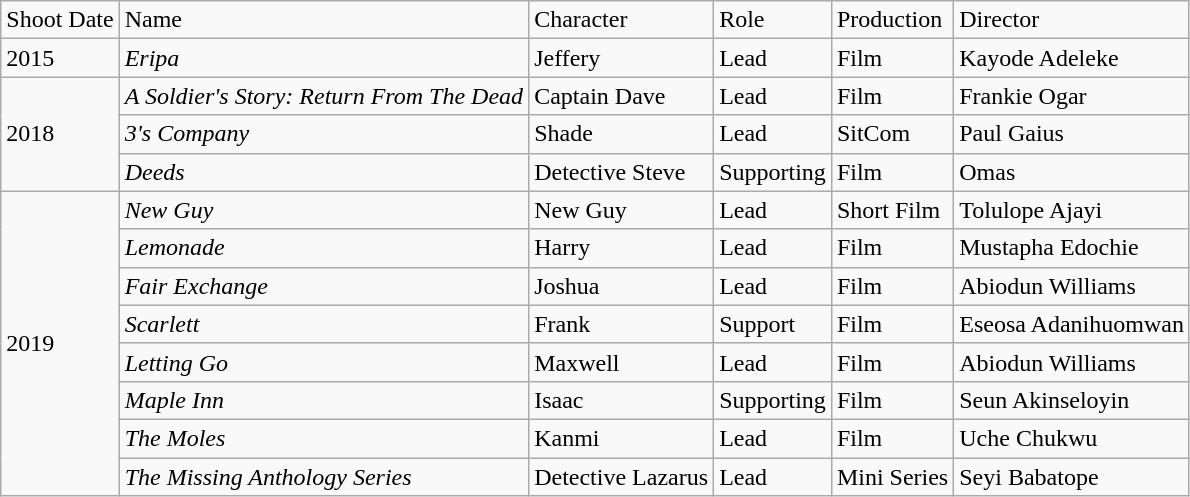<table class="wikitable">
<tr>
<td>Shoot Date</td>
<td>Name</td>
<td>Character</td>
<td>Role</td>
<td>Production</td>
<td>Director</td>
</tr>
<tr>
<td>2015</td>
<td><em>Eripa</em></td>
<td>Jeffery</td>
<td>Lead</td>
<td>Film</td>
<td>Kayode Adeleke</td>
</tr>
<tr>
<td rowspan="3">2018</td>
<td><em>A Soldier's Story: Return From The Dead</em></td>
<td>Captain Dave</td>
<td>Lead</td>
<td>Film</td>
<td>Frankie Ogar</td>
</tr>
<tr>
<td><em>3's Company</em></td>
<td>Shade</td>
<td>Lead</td>
<td>SitCom</td>
<td>Paul Gaius</td>
</tr>
<tr>
<td><em>Deeds</em></td>
<td>Detective Steve</td>
<td>Supporting</td>
<td>Film</td>
<td>Omas</td>
</tr>
<tr>
<td rowspan="8">2019</td>
<td><em>New Guy</em></td>
<td>New Guy</td>
<td>Lead</td>
<td>Short Film</td>
<td>Tolulope Ajayi</td>
</tr>
<tr>
<td><em>Lemonade</em></td>
<td>Harry</td>
<td>Lead</td>
<td>Film</td>
<td>Mustapha Edochie</td>
</tr>
<tr>
<td><em>Fair Exchange</em></td>
<td>Joshua</td>
<td>Lead</td>
<td>Film</td>
<td>Abiodun Williams</td>
</tr>
<tr>
<td><em>Scarlett</em></td>
<td>Frank</td>
<td>Support</td>
<td>Film</td>
<td>Eseosa Adanihuomwan</td>
</tr>
<tr>
<td><em>Letting Go</em></td>
<td>Maxwell</td>
<td>Lead</td>
<td>Film</td>
<td>Abiodun Williams</td>
</tr>
<tr>
<td><em>Maple Inn</em></td>
<td>Isaac</td>
<td>Supporting</td>
<td>Film</td>
<td>Seun Akinseloyin</td>
</tr>
<tr>
<td><em>The Moles</em></td>
<td>Kanmi</td>
<td>Lead</td>
<td>Film</td>
<td>Uche Chukwu</td>
</tr>
<tr>
<td><em>The Missing Anthology Series</em></td>
<td>Detective Lazarus</td>
<td>Lead</td>
<td>Mini Series</td>
<td>Seyi Babatope</td>
</tr>
</table>
